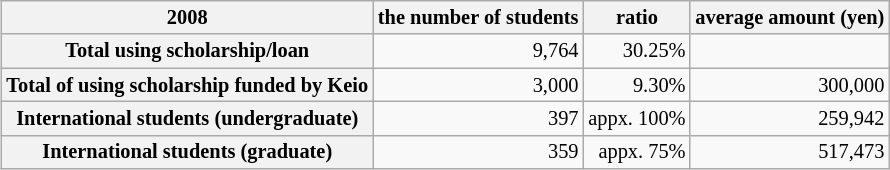<table style="text-align:center; float:right; font-size:85%; margin-left:2em; margin:auto;" class="wikitable">
<tr>
<th>2008</th>
<th>the number of students</th>
<th>ratio</th>
<th>average amount (yen)</th>
</tr>
<tr>
<th>Total using scholarship/loan</th>
<td style="text-align:right">9,764</td>
<td style="text-align:right">30.25%</td>
<td style="text-align:right"></td>
</tr>
<tr>
<th>Total of using scholarship funded by Keio</th>
<td style="text-align:right">3,000</td>
<td style="text-align:right">9.30%</td>
<td style="text-align:right">300,000</td>
</tr>
<tr>
<th>International students (undergraduate)</th>
<td style="text-align:right">397</td>
<td style="text-align:right">appx. 100%</td>
<td style="text-align:right">259,942</td>
</tr>
<tr>
<th>International students (graduate)</th>
<td style="text-align:right">359</td>
<td style="text-align:right">appx. 75%</td>
<td style="text-align:right">517,473</td>
</tr>
</table>
